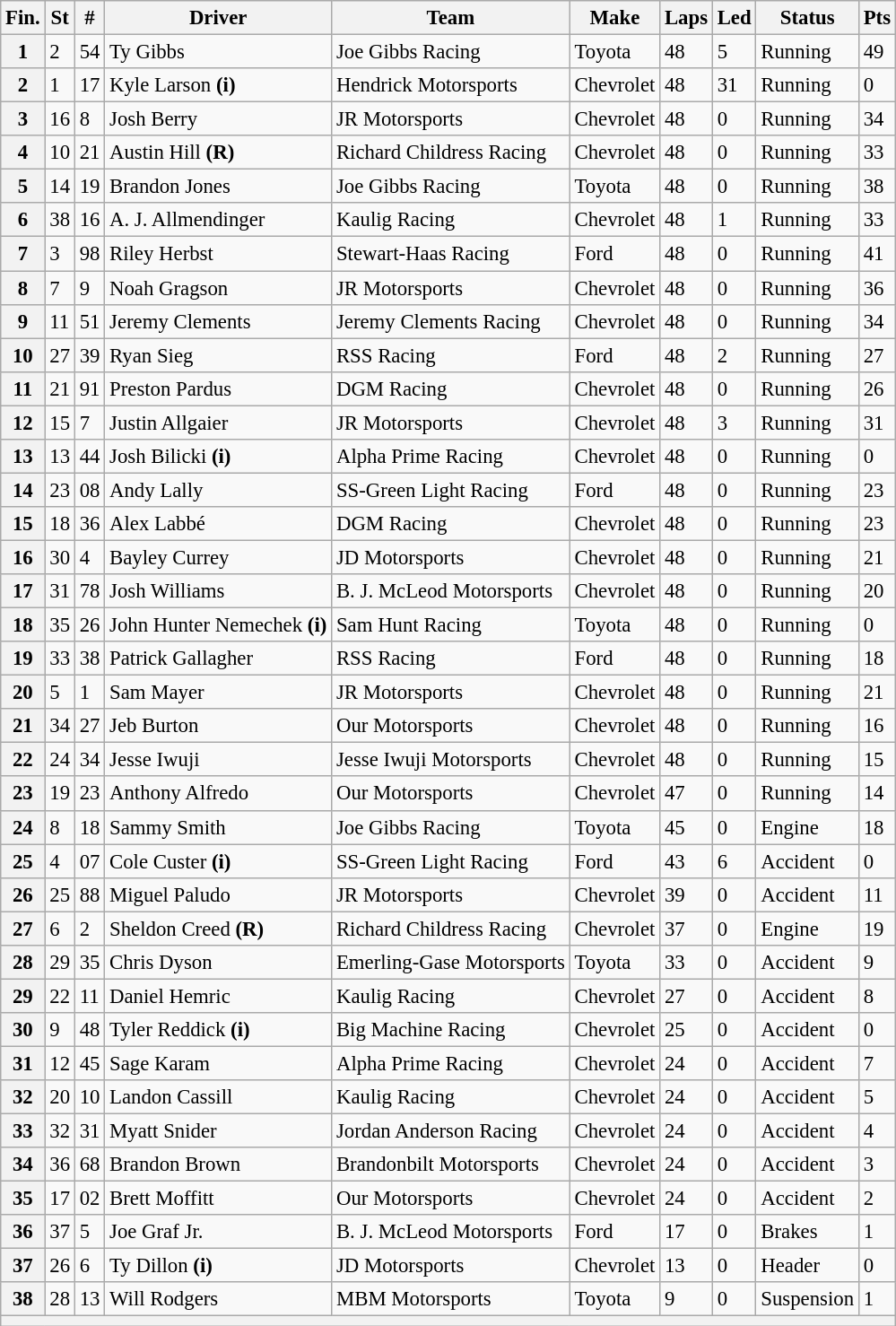<table class="wikitable" style="font-size:95%">
<tr>
<th>Fin.</th>
<th>St</th>
<th>#</th>
<th>Driver</th>
<th>Team</th>
<th>Make</th>
<th>Laps</th>
<th>Led</th>
<th>Status</th>
<th>Pts</th>
</tr>
<tr>
<th>1</th>
<td>2</td>
<td>54</td>
<td>Ty Gibbs</td>
<td>Joe Gibbs Racing</td>
<td>Toyota</td>
<td>48</td>
<td>5</td>
<td>Running</td>
<td>49</td>
</tr>
<tr>
<th>2</th>
<td>1</td>
<td>17</td>
<td>Kyle Larson <strong>(i)</strong></td>
<td>Hendrick Motorsports</td>
<td>Chevrolet</td>
<td>48</td>
<td>31</td>
<td>Running</td>
<td>0</td>
</tr>
<tr>
<th>3</th>
<td>16</td>
<td>8</td>
<td>Josh Berry</td>
<td>JR Motorsports</td>
<td>Chevrolet</td>
<td>48</td>
<td>0</td>
<td>Running</td>
<td>34</td>
</tr>
<tr>
<th>4</th>
<td>10</td>
<td>21</td>
<td>Austin Hill <strong>(R)</strong></td>
<td>Richard Childress Racing</td>
<td>Chevrolet</td>
<td>48</td>
<td>0</td>
<td>Running</td>
<td>33</td>
</tr>
<tr>
<th>5</th>
<td>14</td>
<td>19</td>
<td>Brandon Jones</td>
<td>Joe Gibbs Racing</td>
<td>Toyota</td>
<td>48</td>
<td>0</td>
<td>Running</td>
<td>38</td>
</tr>
<tr>
<th>6</th>
<td>38</td>
<td>16</td>
<td>A. J. Allmendinger</td>
<td>Kaulig Racing</td>
<td>Chevrolet</td>
<td>48</td>
<td>1</td>
<td>Running</td>
<td>33</td>
</tr>
<tr>
<th>7</th>
<td>3</td>
<td>98</td>
<td>Riley Herbst</td>
<td>Stewart-Haas Racing</td>
<td>Ford</td>
<td>48</td>
<td>0</td>
<td>Running</td>
<td>41</td>
</tr>
<tr>
<th>8</th>
<td>7</td>
<td>9</td>
<td>Noah Gragson</td>
<td>JR Motorsports</td>
<td>Chevrolet</td>
<td>48</td>
<td>0</td>
<td>Running</td>
<td>36</td>
</tr>
<tr>
<th>9</th>
<td>11</td>
<td>51</td>
<td>Jeremy Clements</td>
<td>Jeremy Clements Racing</td>
<td>Chevrolet</td>
<td>48</td>
<td>0</td>
<td>Running</td>
<td>34</td>
</tr>
<tr>
<th>10</th>
<td>27</td>
<td>39</td>
<td>Ryan Sieg</td>
<td>RSS Racing</td>
<td>Ford</td>
<td>48</td>
<td>2</td>
<td>Running</td>
<td>27</td>
</tr>
<tr>
<th>11</th>
<td>21</td>
<td>91</td>
<td>Preston Pardus</td>
<td>DGM Racing</td>
<td>Chevrolet</td>
<td>48</td>
<td>0</td>
<td>Running</td>
<td>26</td>
</tr>
<tr>
<th>12</th>
<td>15</td>
<td>7</td>
<td>Justin Allgaier</td>
<td>JR Motorsports</td>
<td>Chevrolet</td>
<td>48</td>
<td>3</td>
<td>Running</td>
<td>31</td>
</tr>
<tr>
<th>13</th>
<td>13</td>
<td>44</td>
<td>Josh Bilicki <strong>(i)</strong></td>
<td>Alpha Prime Racing</td>
<td>Chevrolet</td>
<td>48</td>
<td>0</td>
<td>Running</td>
<td>0</td>
</tr>
<tr>
<th>14</th>
<td>23</td>
<td>08</td>
<td>Andy Lally</td>
<td>SS-Green Light Racing</td>
<td>Ford</td>
<td>48</td>
<td>0</td>
<td>Running</td>
<td>23</td>
</tr>
<tr>
<th>15</th>
<td>18</td>
<td>36</td>
<td>Alex Labbé</td>
<td>DGM Racing</td>
<td>Chevrolet</td>
<td>48</td>
<td>0</td>
<td>Running</td>
<td>23</td>
</tr>
<tr>
<th>16</th>
<td>30</td>
<td>4</td>
<td>Bayley Currey</td>
<td>JD Motorsports</td>
<td>Chevrolet</td>
<td>48</td>
<td>0</td>
<td>Running</td>
<td>21</td>
</tr>
<tr>
<th>17</th>
<td>31</td>
<td>78</td>
<td>Josh Williams</td>
<td>B. J. McLeod Motorsports</td>
<td>Chevrolet</td>
<td>48</td>
<td>0</td>
<td>Running</td>
<td>20</td>
</tr>
<tr>
<th>18</th>
<td>35</td>
<td>26</td>
<td>John Hunter Nemechek <strong>(i)</strong></td>
<td>Sam Hunt Racing</td>
<td>Toyota</td>
<td>48</td>
<td>0</td>
<td>Running</td>
<td>0</td>
</tr>
<tr>
<th>19</th>
<td>33</td>
<td>38</td>
<td>Patrick Gallagher</td>
<td>RSS Racing</td>
<td>Ford</td>
<td>48</td>
<td>0</td>
<td>Running</td>
<td>18</td>
</tr>
<tr>
<th>20</th>
<td>5</td>
<td>1</td>
<td>Sam Mayer</td>
<td>JR Motorsports</td>
<td>Chevrolet</td>
<td>48</td>
<td>0</td>
<td>Running</td>
<td>21</td>
</tr>
<tr>
<th>21</th>
<td>34</td>
<td>27</td>
<td>Jeb Burton</td>
<td>Our Motorsports</td>
<td>Chevrolet</td>
<td>48</td>
<td>0</td>
<td>Running</td>
<td>16</td>
</tr>
<tr>
<th>22</th>
<td>24</td>
<td>34</td>
<td>Jesse Iwuji</td>
<td>Jesse Iwuji Motorsports</td>
<td>Chevrolet</td>
<td>48</td>
<td>0</td>
<td>Running</td>
<td>15</td>
</tr>
<tr>
<th>23</th>
<td>19</td>
<td>23</td>
<td>Anthony Alfredo</td>
<td>Our Motorsports</td>
<td>Chevrolet</td>
<td>47</td>
<td>0</td>
<td>Running</td>
<td>14</td>
</tr>
<tr>
<th>24</th>
<td>8</td>
<td>18</td>
<td>Sammy Smith</td>
<td>Joe Gibbs Racing</td>
<td>Toyota</td>
<td>45</td>
<td>0</td>
<td>Engine</td>
<td>18</td>
</tr>
<tr>
<th>25</th>
<td>4</td>
<td>07</td>
<td>Cole Custer <strong>(i)</strong></td>
<td>SS-Green Light Racing</td>
<td>Ford</td>
<td>43</td>
<td>6</td>
<td>Accident</td>
<td>0</td>
</tr>
<tr>
<th>26</th>
<td>25</td>
<td>88</td>
<td>Miguel Paludo</td>
<td>JR Motorsports</td>
<td>Chevrolet</td>
<td>39</td>
<td>0</td>
<td>Accident</td>
<td>11</td>
</tr>
<tr>
<th>27</th>
<td>6</td>
<td>2</td>
<td>Sheldon Creed <strong>(R)</strong></td>
<td>Richard Childress Racing</td>
<td>Chevrolet</td>
<td>37</td>
<td>0</td>
<td>Engine</td>
<td>19</td>
</tr>
<tr>
<th>28</th>
<td>29</td>
<td>35</td>
<td>Chris Dyson</td>
<td>Emerling-Gase Motorsports</td>
<td>Toyota</td>
<td>33</td>
<td>0</td>
<td>Accident</td>
<td>9</td>
</tr>
<tr>
<th>29</th>
<td>22</td>
<td>11</td>
<td>Daniel Hemric</td>
<td>Kaulig Racing</td>
<td>Chevrolet</td>
<td>27</td>
<td>0</td>
<td>Accident</td>
<td>8</td>
</tr>
<tr>
<th>30</th>
<td>9</td>
<td>48</td>
<td>Tyler Reddick <strong>(i)</strong></td>
<td>Big Machine Racing</td>
<td>Chevrolet</td>
<td>25</td>
<td>0</td>
<td>Accident</td>
<td>0</td>
</tr>
<tr>
<th>31</th>
<td>12</td>
<td>45</td>
<td>Sage Karam</td>
<td>Alpha Prime Racing</td>
<td>Chevrolet</td>
<td>24</td>
<td>0</td>
<td>Accident</td>
<td>7</td>
</tr>
<tr>
<th>32</th>
<td>20</td>
<td>10</td>
<td>Landon Cassill</td>
<td>Kaulig Racing</td>
<td>Chevrolet</td>
<td>24</td>
<td>0</td>
<td>Accident</td>
<td>5</td>
</tr>
<tr>
<th>33</th>
<td>32</td>
<td>31</td>
<td>Myatt Snider</td>
<td>Jordan Anderson Racing</td>
<td>Chevrolet</td>
<td>24</td>
<td>0</td>
<td>Accident</td>
<td>4</td>
</tr>
<tr>
<th>34</th>
<td>36</td>
<td>68</td>
<td>Brandon Brown</td>
<td>Brandonbilt Motorsports</td>
<td>Chevrolet</td>
<td>24</td>
<td>0</td>
<td>Accident</td>
<td>3</td>
</tr>
<tr>
<th>35</th>
<td>17</td>
<td>02</td>
<td>Brett Moffitt</td>
<td>Our Motorsports</td>
<td>Chevrolet</td>
<td>24</td>
<td>0</td>
<td>Accident</td>
<td>2</td>
</tr>
<tr>
<th>36</th>
<td>37</td>
<td>5</td>
<td>Joe Graf Jr.</td>
<td>B. J. McLeod Motorsports</td>
<td>Ford</td>
<td>17</td>
<td>0</td>
<td>Brakes</td>
<td>1</td>
</tr>
<tr>
<th>37</th>
<td>26</td>
<td>6</td>
<td>Ty Dillon <strong>(i)</strong></td>
<td>JD Motorsports</td>
<td>Chevrolet</td>
<td>13</td>
<td>0</td>
<td>Header</td>
<td>0</td>
</tr>
<tr>
<th>38</th>
<td>28</td>
<td>13</td>
<td>Will Rodgers</td>
<td>MBM Motorsports</td>
<td>Toyota</td>
<td>9</td>
<td>0</td>
<td>Suspension</td>
<td>1</td>
</tr>
<tr>
<th colspan="10"></th>
</tr>
</table>
